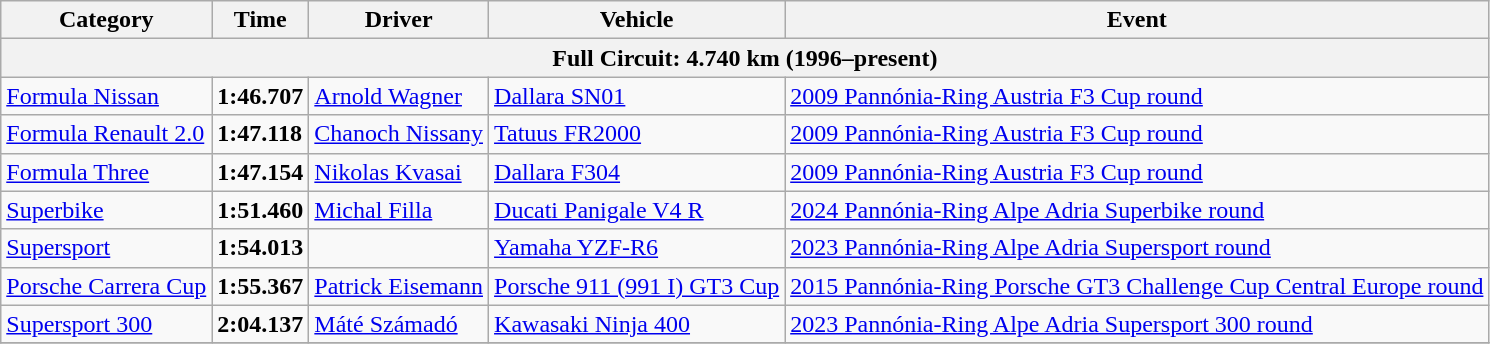<table class="wikitable">
<tr>
<th>Category</th>
<th>Time</th>
<th>Driver</th>
<th>Vehicle</th>
<th>Event</th>
</tr>
<tr>
<th colspan=5>Full Circuit: 4.740 km (1996–present)</th>
</tr>
<tr>
<td><a href='#'>Formula Nissan</a></td>
<td><strong>1:46.707</strong></td>
<td><a href='#'>Arnold Wagner</a></td>
<td><a href='#'>Dallara SN01</a></td>
<td><a href='#'>2009 Pannónia-Ring Austria F3 Cup round</a></td>
</tr>
<tr>
<td><a href='#'>Formula Renault 2.0</a></td>
<td><strong>1:47.118</strong></td>
<td><a href='#'>Chanoch Nissany</a></td>
<td><a href='#'>Tatuus FR2000</a></td>
<td><a href='#'>2009 Pannónia-Ring Austria F3 Cup round</a></td>
</tr>
<tr>
<td><a href='#'>Formula Three</a></td>
<td><strong>1:47.154</strong></td>
<td><a href='#'>Nikolas Kvasai</a></td>
<td><a href='#'>Dallara F304</a></td>
<td><a href='#'>2009 Pannónia-Ring Austria F3 Cup round</a></td>
</tr>
<tr>
<td><a href='#'>Superbike</a></td>
<td><strong>1:51.460</strong></td>
<td><a href='#'>Michal Filla</a></td>
<td><a href='#'>Ducati Panigale V4 R</a></td>
<td><a href='#'>2024 Pannónia-Ring Alpe Adria Superbike round</a></td>
</tr>
<tr>
<td><a href='#'>Supersport</a></td>
<td><strong>1:54.013</strong></td>
<td></td>
<td><a href='#'>Yamaha YZF-R6</a></td>
<td><a href='#'>2023 Pannónia-Ring Alpe Adria Supersport round</a></td>
</tr>
<tr>
<td><a href='#'>Porsche Carrera Cup</a></td>
<td><strong>1:55.367</strong></td>
<td><a href='#'>Patrick Eisemann</a></td>
<td><a href='#'>Porsche 911 (991 I) GT3 Cup</a></td>
<td><a href='#'>2015 Pannónia-Ring Porsche GT3 Challenge Cup Central Europe round</a></td>
</tr>
<tr>
<td><a href='#'>Supersport 300</a></td>
<td><strong>2:04.137</strong></td>
<td><a href='#'>Máté Számadó</a></td>
<td><a href='#'>Kawasaki Ninja 400</a></td>
<td><a href='#'>2023 Pannónia-Ring Alpe Adria Supersport 300 round</a></td>
</tr>
<tr>
</tr>
</table>
